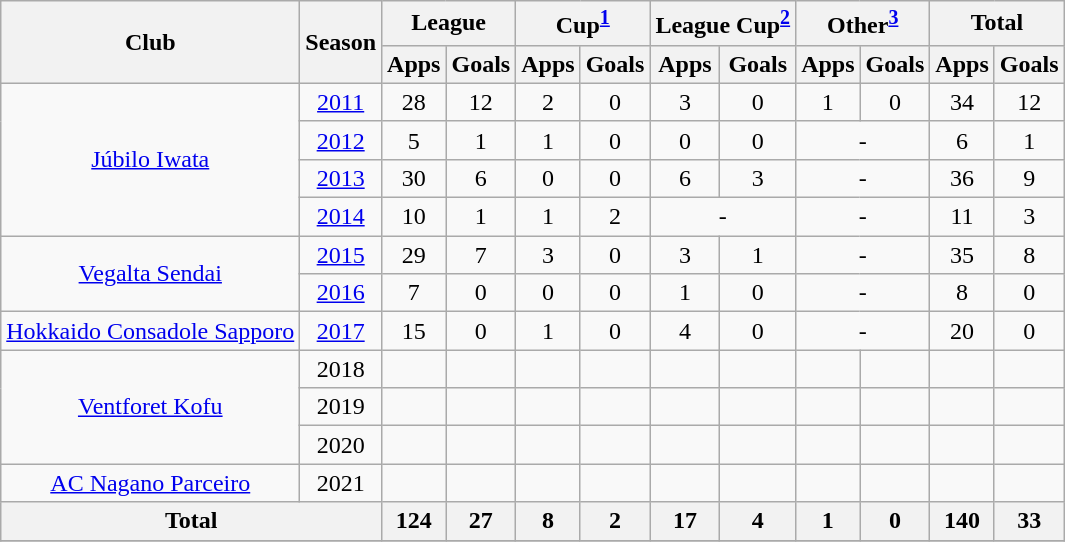<table class="wikitable" style="text-align:center;">
<tr>
<th rowspan="2">Club</th>
<th rowspan="2">Season</th>
<th colspan="2">League</th>
<th colspan="2">Cup<sup><a href='#'>1</a></sup></th>
<th colspan="2">League Cup<sup><a href='#'>2</a></sup></th>
<th colspan="2">Other<sup><a href='#'>3</a></sup></th>
<th colspan="2">Total</th>
</tr>
<tr>
<th>Apps</th>
<th>Goals</th>
<th>Apps</th>
<th>Goals</th>
<th>Apps</th>
<th>Goals</th>
<th>Apps</th>
<th>Goals</th>
<th>Apps</th>
<th>Goals</th>
</tr>
<tr>
<td rowspan="4"><a href='#'>Júbilo Iwata</a></td>
<td><a href='#'>2011</a></td>
<td>28</td>
<td>12</td>
<td>2</td>
<td>0</td>
<td>3</td>
<td>0</td>
<td>1</td>
<td>0</td>
<td>34</td>
<td>12</td>
</tr>
<tr>
<td><a href='#'>2012</a></td>
<td>5</td>
<td>1</td>
<td>1</td>
<td>0</td>
<td>0</td>
<td>0</td>
<td colspan="2">-</td>
<td>6</td>
<td>1</td>
</tr>
<tr>
<td><a href='#'>2013</a></td>
<td>30</td>
<td>6</td>
<td>0</td>
<td>0</td>
<td>6</td>
<td>3</td>
<td colspan="2">-</td>
<td>36</td>
<td>9</td>
</tr>
<tr>
<td><a href='#'>2014</a></td>
<td>10</td>
<td>1</td>
<td>1</td>
<td>2</td>
<td colspan="2">-</td>
<td colspan="2">-</td>
<td>11</td>
<td>3</td>
</tr>
<tr>
<td rowspan="2"><a href='#'>Vegalta Sendai</a></td>
<td><a href='#'>2015</a></td>
<td>29</td>
<td>7</td>
<td>3</td>
<td>0</td>
<td>3</td>
<td>1</td>
<td colspan="2">-</td>
<td>35</td>
<td>8</td>
</tr>
<tr>
<td><a href='#'>2016</a></td>
<td>7</td>
<td>0</td>
<td>0</td>
<td>0</td>
<td>1</td>
<td>0</td>
<td colspan="2">-</td>
<td>8</td>
<td>0</td>
</tr>
<tr>
<td><a href='#'>Hokkaido Consadole Sapporo</a></td>
<td><a href='#'>2017</a></td>
<td>15</td>
<td>0</td>
<td>1</td>
<td>0</td>
<td>4</td>
<td>0</td>
<td colspan="2">-</td>
<td>20</td>
<td>0</td>
</tr>
<tr>
<td rowspan="3"><a href='#'>Ventforet Kofu</a></td>
<td>2018</td>
<td></td>
<td></td>
<td></td>
<td></td>
<td></td>
<td></td>
<td></td>
<td></td>
<td></td>
<td></td>
</tr>
<tr>
<td>2019</td>
<td></td>
<td></td>
<td></td>
<td></td>
<td></td>
<td></td>
<td></td>
<td></td>
<td></td>
<td></td>
</tr>
<tr>
<td>2020</td>
<td></td>
<td></td>
<td></td>
<td></td>
<td></td>
<td></td>
<td></td>
<td></td>
<td></td>
<td></td>
</tr>
<tr>
<td><a href='#'>AC Nagano Parceiro</a></td>
<td>2021</td>
<td></td>
<td></td>
<td></td>
<td></td>
<td></td>
<td></td>
<td></td>
<td></td>
<td></td>
<td></td>
</tr>
<tr>
<th colspan="2">Total</th>
<th>124</th>
<th>27</th>
<th>8</th>
<th>2</th>
<th>17</th>
<th>4</th>
<th>1</th>
<th>0</th>
<th>140</th>
<th>33</th>
</tr>
<tr>
</tr>
</table>
